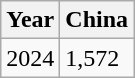<table class="wikitable">
<tr>
<th>Year</th>
<th>China</th>
</tr>
<tr>
<td>2024</td>
<td>1,572</td>
</tr>
</table>
